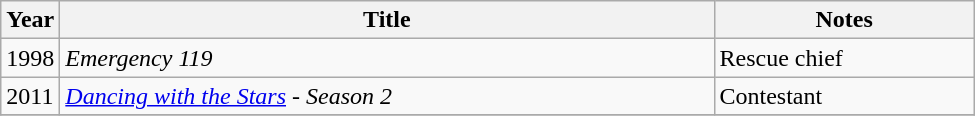<table class="wikitable" style="width:650px">
<tr>
<th width=10>Year</th>
<th>Title</th>
<th>Notes</th>
</tr>
<tr>
<td>1998</td>
<td><em>Emergency 119</em></td>
<td>Rescue chief</td>
</tr>
<tr>
<td>2011</td>
<td><em><a href='#'>Dancing with the Stars</a> - Season 2</em></td>
<td>Contestant</td>
</tr>
<tr>
</tr>
</table>
